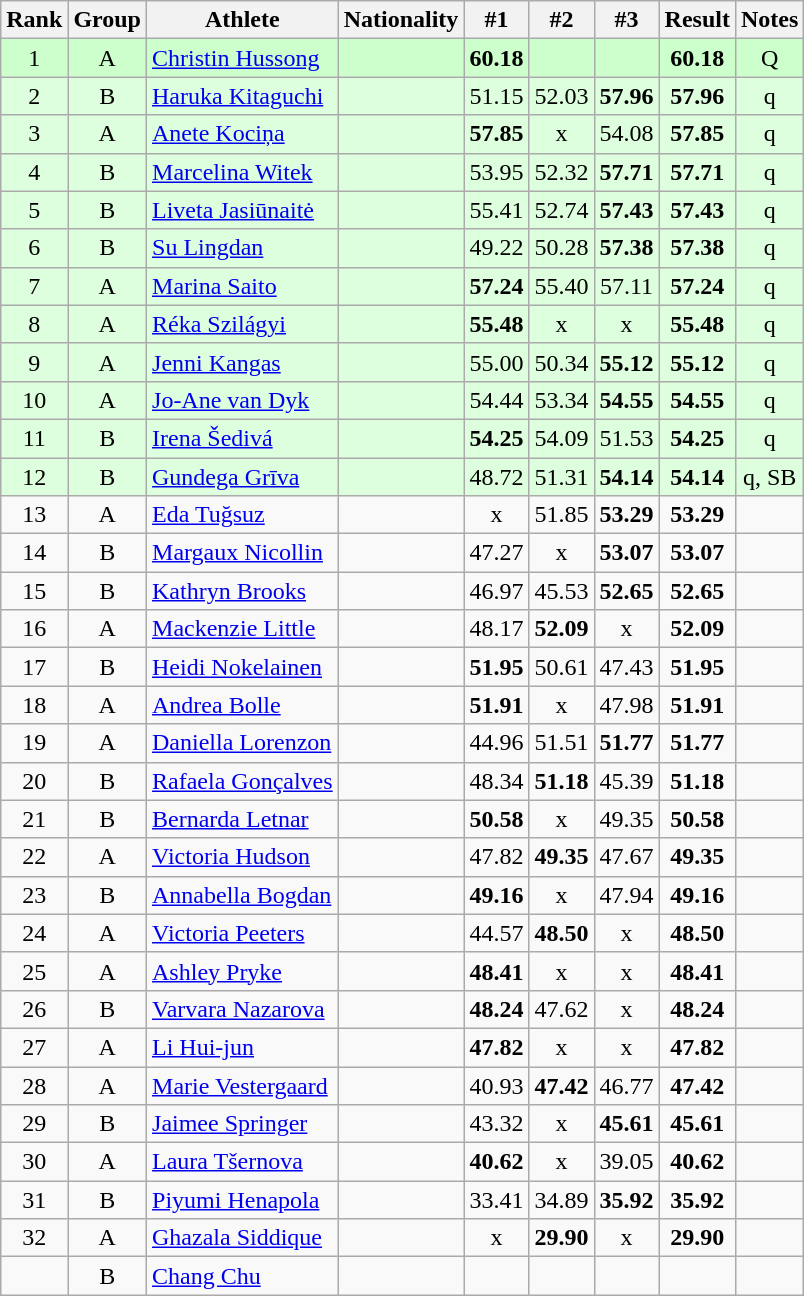<table class="wikitable sortable" style="text-align:center">
<tr>
<th>Rank</th>
<th>Group</th>
<th>Athlete</th>
<th>Nationality</th>
<th>#1</th>
<th>#2</th>
<th>#3</th>
<th>Result</th>
<th>Notes</th>
</tr>
<tr bgcolor=ccffcc>
<td>1</td>
<td>A</td>
<td align="left"><a href='#'>Christin Hussong</a></td>
<td align=left></td>
<td><strong>60.18</strong></td>
<td></td>
<td></td>
<td><strong>60.18</strong></td>
<td>Q</td>
</tr>
<tr bgcolor=ddffdd>
<td>2</td>
<td>B</td>
<td align="left"><a href='#'>Haruka Kitaguchi</a></td>
<td align=left></td>
<td>51.15</td>
<td>52.03</td>
<td><strong>57.96</strong></td>
<td><strong>57.96</strong></td>
<td>q</td>
</tr>
<tr bgcolor=ddffdd>
<td>3</td>
<td>A</td>
<td align="left"><a href='#'>Anete Kociņa</a></td>
<td align=left></td>
<td><strong>57.85</strong></td>
<td>x</td>
<td>54.08</td>
<td><strong>57.85</strong></td>
<td>q</td>
</tr>
<tr bgcolor=ddffdd>
<td>4</td>
<td>B</td>
<td align="left"><a href='#'>Marcelina Witek</a></td>
<td align=left></td>
<td>53.95</td>
<td>52.32</td>
<td><strong>57.71</strong></td>
<td><strong>57.71</strong></td>
<td>q</td>
</tr>
<tr bgcolor=ddffdd>
<td>5</td>
<td>B</td>
<td align="left"><a href='#'>Liveta Jasiūnaitė</a></td>
<td align=left></td>
<td>55.41</td>
<td>52.74</td>
<td><strong>57.43</strong></td>
<td><strong>57.43</strong></td>
<td>q</td>
</tr>
<tr bgcolor=ddffdd>
<td>6</td>
<td>B</td>
<td align="left"><a href='#'>Su Lingdan</a></td>
<td align=left></td>
<td>49.22</td>
<td>50.28</td>
<td><strong>57.38</strong></td>
<td><strong>57.38</strong></td>
<td>q</td>
</tr>
<tr bgcolor=ddffdd>
<td>7</td>
<td>A</td>
<td align="left"><a href='#'>Marina Saito</a></td>
<td align=left></td>
<td><strong>57.24</strong></td>
<td>55.40</td>
<td>57.11</td>
<td><strong>57.24</strong></td>
<td>q</td>
</tr>
<tr bgcolor=ddffdd>
<td>8</td>
<td>A</td>
<td align="left"><a href='#'>Réka Szilágyi</a></td>
<td align=left></td>
<td><strong>55.48</strong></td>
<td>x</td>
<td>x</td>
<td><strong>55.48</strong></td>
<td>q</td>
</tr>
<tr bgcolor=ddffdd>
<td>9</td>
<td>A</td>
<td align="left"><a href='#'>Jenni Kangas</a></td>
<td align=left></td>
<td>55.00</td>
<td>50.34</td>
<td><strong>55.12</strong></td>
<td><strong>55.12</strong></td>
<td>q</td>
</tr>
<tr bgcolor=ddffdd>
<td>10</td>
<td>A</td>
<td align="left"><a href='#'>Jo-Ane van Dyk</a></td>
<td align=left></td>
<td>54.44</td>
<td>53.34</td>
<td><strong>54.55</strong></td>
<td><strong>54.55</strong></td>
<td>q</td>
</tr>
<tr bgcolor=ddffdd>
<td>11</td>
<td>B</td>
<td align="left"><a href='#'>Irena Šedivá</a></td>
<td align=left></td>
<td><strong>54.25</strong></td>
<td>54.09</td>
<td>51.53</td>
<td><strong>54.25</strong></td>
<td>q</td>
</tr>
<tr bgcolor=ddffdd>
<td>12</td>
<td>B</td>
<td align="left"><a href='#'>Gundega Grīva</a></td>
<td align=left></td>
<td>48.72</td>
<td>51.31</td>
<td><strong>54.14</strong></td>
<td><strong>54.14</strong></td>
<td>q, SB</td>
</tr>
<tr>
<td>13</td>
<td>A</td>
<td align="left"><a href='#'>Eda Tuğsuz</a></td>
<td align=left></td>
<td>x</td>
<td>51.85</td>
<td><strong>53.29</strong></td>
<td><strong>53.29</strong></td>
<td></td>
</tr>
<tr>
<td>14</td>
<td>B</td>
<td align="left"><a href='#'>Margaux Nicollin</a></td>
<td align=left></td>
<td>47.27</td>
<td>x</td>
<td><strong>53.07</strong></td>
<td><strong>53.07</strong></td>
<td></td>
</tr>
<tr>
<td>15</td>
<td>B</td>
<td align="left"><a href='#'>Kathryn Brooks</a></td>
<td align=left></td>
<td>46.97</td>
<td>45.53</td>
<td><strong>52.65</strong></td>
<td><strong>52.65</strong></td>
<td></td>
</tr>
<tr>
<td>16</td>
<td>A</td>
<td align="left"><a href='#'>Mackenzie Little</a></td>
<td align=left></td>
<td>48.17</td>
<td><strong>52.09</strong></td>
<td>x</td>
<td><strong>52.09</strong></td>
<td></td>
</tr>
<tr>
<td>17</td>
<td>B</td>
<td align="left"><a href='#'>Heidi Nokelainen</a></td>
<td align=left></td>
<td><strong>51.95</strong></td>
<td>50.61</td>
<td>47.43</td>
<td><strong>51.95</strong></td>
<td></td>
</tr>
<tr>
<td>18</td>
<td>A</td>
<td align="left"><a href='#'>Andrea Bolle</a></td>
<td align=left></td>
<td><strong>51.91</strong></td>
<td>x</td>
<td>47.98</td>
<td><strong>51.91</strong></td>
<td></td>
</tr>
<tr>
<td>19</td>
<td>A</td>
<td align="left"><a href='#'>Daniella Lorenzon</a></td>
<td align=left></td>
<td>44.96</td>
<td>51.51</td>
<td><strong>51.77</strong></td>
<td><strong>51.77</strong></td>
<td></td>
</tr>
<tr>
<td>20</td>
<td>B</td>
<td align="left"><a href='#'>Rafaela Gonçalves</a></td>
<td align=left></td>
<td>48.34</td>
<td><strong>51.18</strong></td>
<td>45.39</td>
<td><strong>51.18</strong></td>
<td></td>
</tr>
<tr>
<td>21</td>
<td>B</td>
<td align="left"><a href='#'>Bernarda Letnar</a></td>
<td align=left></td>
<td><strong>50.58</strong></td>
<td>x</td>
<td>49.35</td>
<td><strong>50.58</strong></td>
<td></td>
</tr>
<tr>
<td>22</td>
<td>A</td>
<td align="left"><a href='#'>Victoria Hudson</a></td>
<td align=left></td>
<td>47.82</td>
<td><strong>49.35</strong></td>
<td>47.67</td>
<td><strong>49.35</strong></td>
<td></td>
</tr>
<tr>
<td>23</td>
<td>B</td>
<td align="left"><a href='#'>Annabella Bogdan</a></td>
<td align=left></td>
<td><strong>49.16</strong></td>
<td>x</td>
<td>47.94</td>
<td><strong>49.16</strong></td>
<td></td>
</tr>
<tr>
<td>24</td>
<td>A</td>
<td align="left"><a href='#'>Victoria Peeters</a></td>
<td align=left></td>
<td>44.57</td>
<td><strong>48.50</strong></td>
<td>x</td>
<td><strong>48.50</strong></td>
<td></td>
</tr>
<tr>
<td>25</td>
<td>A</td>
<td align="left"><a href='#'>Ashley Pryke</a></td>
<td align=left></td>
<td><strong>48.41</strong></td>
<td>x</td>
<td>x</td>
<td><strong>48.41</strong></td>
<td></td>
</tr>
<tr>
<td>26</td>
<td>B</td>
<td align="left"><a href='#'>Varvara Nazarova</a></td>
<td align=left></td>
<td><strong>48.24</strong></td>
<td>47.62</td>
<td>x</td>
<td><strong>48.24</strong></td>
<td></td>
</tr>
<tr>
<td>27</td>
<td>A</td>
<td align="left"><a href='#'>Li Hui-jun</a></td>
<td align=left></td>
<td><strong>47.82</strong></td>
<td>x</td>
<td>x</td>
<td><strong>47.82</strong></td>
<td></td>
</tr>
<tr>
<td>28</td>
<td>A</td>
<td align="left"><a href='#'>Marie Vestergaard</a></td>
<td align=left></td>
<td>40.93</td>
<td><strong>47.42</strong></td>
<td>46.77</td>
<td><strong>47.42</strong></td>
<td></td>
</tr>
<tr>
<td>29</td>
<td>B</td>
<td align="left"><a href='#'>Jaimee Springer</a></td>
<td align=left></td>
<td>43.32</td>
<td>x</td>
<td><strong>45.61</strong></td>
<td><strong>45.61</strong></td>
<td></td>
</tr>
<tr>
<td>30</td>
<td>A</td>
<td align="left"><a href='#'>Laura Tšernova</a></td>
<td align=left></td>
<td><strong>40.62</strong></td>
<td>x</td>
<td>39.05</td>
<td><strong>40.62</strong></td>
<td></td>
</tr>
<tr>
<td>31</td>
<td>B</td>
<td align="left"><a href='#'>Piyumi Henapola</a></td>
<td align=left></td>
<td>33.41</td>
<td>34.89</td>
<td><strong>35.92</strong></td>
<td><strong>35.92</strong></td>
<td></td>
</tr>
<tr>
<td>32</td>
<td>A</td>
<td align="left"><a href='#'>Ghazala Siddique</a></td>
<td align=left></td>
<td>x</td>
<td><strong>29.90</strong></td>
<td>x</td>
<td><strong>29.90</strong></td>
<td></td>
</tr>
<tr>
<td></td>
<td>B</td>
<td align="left"><a href='#'>Chang Chu</a></td>
<td align=left></td>
<td></td>
<td></td>
<td></td>
<td><strong></strong></td>
<td></td>
</tr>
</table>
